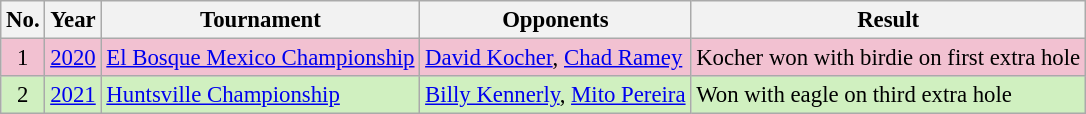<table class="wikitable" style="font-size:95%;">
<tr>
<th>No.</th>
<th>Year</th>
<th>Tournament</th>
<th>Opponents</th>
<th>Result</th>
</tr>
<tr style="background:#F2C1D1;">
<td align=center>1</td>
<td><a href='#'>2020</a></td>
<td><a href='#'>El Bosque Mexico Championship</a></td>
<td> <a href='#'>David Kocher</a>,  <a href='#'>Chad Ramey</a></td>
<td>Kocher won with birdie on first extra hole</td>
</tr>
<tr style="background:#D0F0C0;">
<td align=center>2</td>
<td><a href='#'>2021</a></td>
<td><a href='#'>Huntsville Championship</a></td>
<td> <a href='#'>Billy Kennerly</a>,  <a href='#'>Mito Pereira</a></td>
<td>Won with eagle on third extra hole</td>
</tr>
</table>
